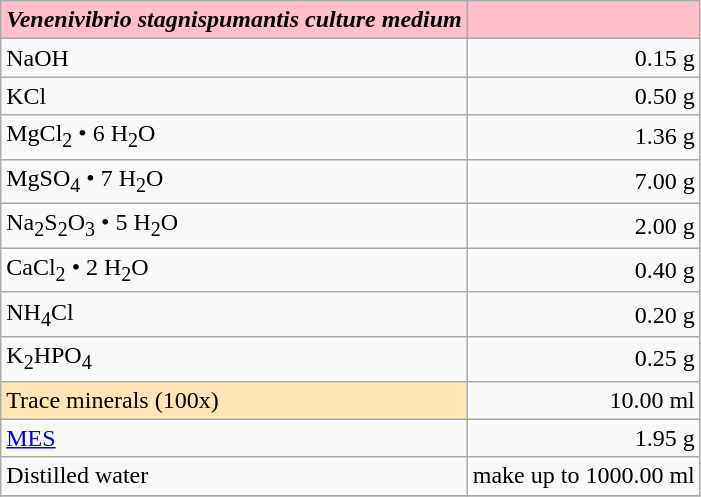<table class="wikitable">
<tr>
<th style="background:pink"><strong><em>Venenivibrio stagnispumantis<em> culture medium<strong></th>
<th style="background:pink"></th>
</tr>
<tr>
<td>NaOH</td>
<td align="right">0.15 g</td>
</tr>
<tr>
<td>KCl</td>
<td align="right">0.50 g</td>
</tr>
<tr>
<td>MgCl<sub>2</sub> • 6 H<sub>2</sub>O</td>
<td align="right">1.36 g</td>
</tr>
<tr>
<td>MgSO<sub>4</sub> • 7 H<sub>2</sub>O</td>
<td align="right">7.00 g</td>
</tr>
<tr>
<td>Na<sub>2</sub>S<sub>2</sub>O<sub>3</sub> • 5 H<sub>2</sub>O</td>
<td align="right">2.00 g</td>
</tr>
<tr>
<td>CaCl<sub>2</sub> • 2 H<sub>2</sub>O</td>
<td align="right">0.40 g</td>
</tr>
<tr>
<td>NH<sub>4</sub>Cl</td>
<td align="right">0.20 g</td>
</tr>
<tr>
<td>K<sub>2</sub>HPO<sub>4</sub></td>
<td align="right">0.25 g</td>
</tr>
<tr>
<td style="background-color:#FFE4B5">Trace minerals (100x)</td>
<td align="right">10.00 ml</td>
</tr>
<tr>
<td><a href='#'>MES</a></td>
<td align="right">1.95 g</td>
</tr>
<tr>
<td>Distilled water</td>
<td align="right">make up to 1000.00 ml</td>
</tr>
<tr>
</tr>
</table>
